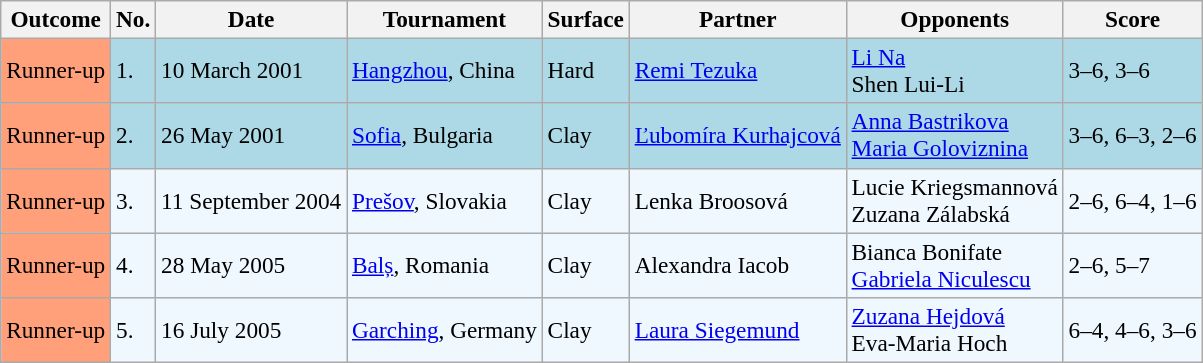<table class="sortable wikitable" style=font-size:97%>
<tr>
<th>Outcome</th>
<th>No.</th>
<th>Date</th>
<th>Tournament</th>
<th>Surface</th>
<th>Partner</th>
<th>Opponents</th>
<th class="unsortable">Score</th>
</tr>
<tr style="background:lightblue;">
<td style="background:#ffa07a;">Runner-up</td>
<td>1.</td>
<td>10 March 2001</td>
<td><a href='#'>Hangzhou</a>, China</td>
<td>Hard</td>
<td> <a href='#'>Remi Tezuka</a></td>
<td> <a href='#'>Li Na</a> <br>  Shen Lui-Li</td>
<td>3–6, 3–6</td>
</tr>
<tr style="background:lightblue;">
<td style="background:#ffa07a;">Runner-up</td>
<td>2.</td>
<td>26 May 2001</td>
<td><a href='#'>Sofia</a>, Bulgaria</td>
<td>Clay</td>
<td> <a href='#'>Ľubomíra Kurhajcová</a></td>
<td> <a href='#'>Anna Bastrikova</a> <br>  <a href='#'>Maria Goloviznina</a></td>
<td>3–6, 6–3, 2–6</td>
</tr>
<tr style="background:#f0f8ff;">
<td style="background:#ffa07a;">Runner-up</td>
<td>3.</td>
<td>11 September 2004</td>
<td><a href='#'>Prešov</a>, Slovakia</td>
<td>Clay</td>
<td> Lenka Broosová</td>
<td> Lucie Kriegsmannová <br>  Zuzana Zálabská</td>
<td>2–6, 6–4, 1–6</td>
</tr>
<tr style="background:#f0f8ff;">
<td style="background:#ffa07a;">Runner-up</td>
<td>4.</td>
<td>28 May 2005</td>
<td><a href='#'>Balș</a>, Romania</td>
<td>Clay</td>
<td> Alexandra Iacob</td>
<td> Bianca Bonifate <br>  <a href='#'>Gabriela Niculescu</a></td>
<td>2–6, 5–7</td>
</tr>
<tr style="background:#f0f8ff;">
<td style="background:#ffa07a;">Runner-up</td>
<td>5.</td>
<td>16 July 2005</td>
<td><a href='#'>Garching</a>, Germany</td>
<td>Clay</td>
<td> <a href='#'>Laura Siegemund</a></td>
<td> <a href='#'>Zuzana Hejdová</a> <br>  Eva-Maria Hoch</td>
<td>6–4, 4–6, 3–6</td>
</tr>
</table>
